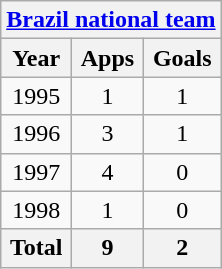<table class="wikitable" style="text-align:center">
<tr>
<th colspan=3><a href='#'>Brazil national team</a></th>
</tr>
<tr>
<th>Year</th>
<th>Apps</th>
<th>Goals</th>
</tr>
<tr>
<td>1995</td>
<td>1</td>
<td>1</td>
</tr>
<tr>
<td>1996</td>
<td>3</td>
<td>1</td>
</tr>
<tr>
<td>1997</td>
<td>4</td>
<td>0</td>
</tr>
<tr>
<td>1998</td>
<td>1</td>
<td>0</td>
</tr>
<tr>
<th>Total</th>
<th>9</th>
<th>2</th>
</tr>
</table>
